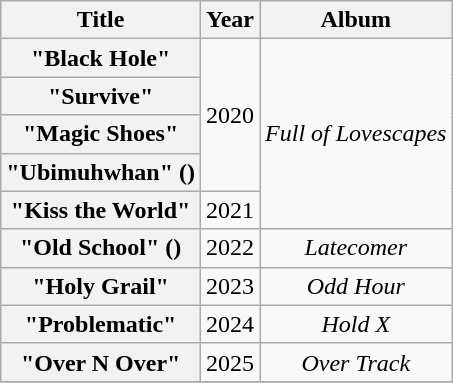<table class="wikitable plainrowheaders" style="text-align:center">
<tr>
<th scope="col">Title</th>
<th scope="col">Year</th>
<th scope="col">Album</th>
</tr>
<tr>
<th scope="row">"Black Hole"</th>
<td rowspan="4">2020</td>
<td rowspan="5"><em>Full of Lovescapes</em></td>
</tr>
<tr>
<th scope="row">"Survive"</th>
</tr>
<tr>
<th scope="row">"Magic Shoes"</th>
</tr>
<tr>
<th scope="row">"Ubimuhwhan" ()</th>
</tr>
<tr>
<th scope="row">"Kiss the World"</th>
<td>2021</td>
</tr>
<tr>
<th scope="row">"Old School" ()</th>
<td>2022</td>
<td><em>Latecomer</em></td>
</tr>
<tr>
<th scope="row">"Holy Grail"</th>
<td>2023</td>
<td><em>Odd Hour</em></td>
</tr>
<tr>
<th scope ="row">"Problematic"</th>
<td>2024</td>
<td><em>Hold X</em></td>
</tr>
<tr>
<th scope ="row">"Over N Over"</th>
<td>2025</td>
<td><em>Over Track</em></td>
</tr>
<tr>
</tr>
</table>
